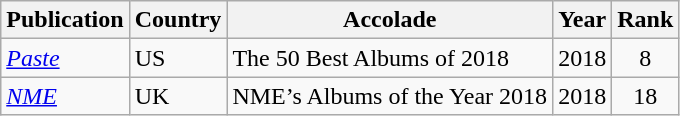<table class="wikitable">
<tr>
<th>Publication</th>
<th>Country</th>
<th>Accolade</th>
<th>Year</th>
<th>Rank</th>
</tr>
<tr>
<td><em><a href='#'>Paste</a></em></td>
<td>US</td>
<td>The 50 Best Albums of 2018</td>
<td>2018</td>
<td style="text-align:center;">8</td>
</tr>
<tr>
<td><em><a href='#'>NME</a></em></td>
<td>UK</td>
<td>NME’s Albums of the Year 2018</td>
<td>2018</td>
<td style="text-align:center;">18</td>
</tr>
</table>
